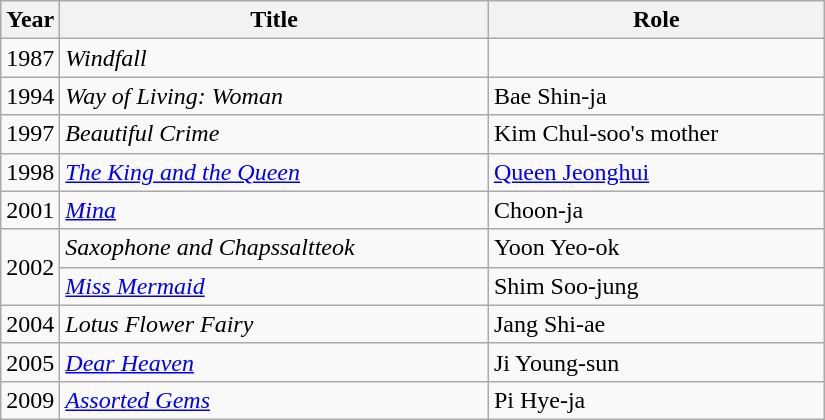<table class="wikitable" style="width:550px">
<tr>
<th width=10>Year</th>
<th>Title</th>
<th>Role</th>
</tr>
<tr>
<td>1987</td>
<td><em>Windfall</em></td>
<td></td>
</tr>
<tr>
<td>1994</td>
<td><em>Way of Living: Woman</em></td>
<td>Bae Shin-ja</td>
</tr>
<tr>
<td>1997</td>
<td><em>Beautiful Crime</em></td>
<td>Kim Chul-soo's mother</td>
</tr>
<tr>
<td>1998</td>
<td><em><a href='#'>The King and the Queen</a></em></td>
<td><a href='#'>Queen Jeonghui</a></td>
</tr>
<tr>
<td>2001</td>
<td><em><a href='#'>Mina</a></em></td>
<td>Choon-ja</td>
</tr>
<tr>
<td rowspan=2>2002</td>
<td><em>Saxophone and Chapssaltteok</em></td>
<td>Yoon Yeo-ok</td>
</tr>
<tr>
<td><em><a href='#'>Miss Mermaid</a></em></td>
<td>Shim Soo-jung</td>
</tr>
<tr>
<td>2004</td>
<td><em>Lotus Flower Fairy</em></td>
<td>Jang Shi-ae</td>
</tr>
<tr>
<td>2005</td>
<td><em><a href='#'>Dear Heaven</a></em></td>
<td>Ji Young-sun</td>
</tr>
<tr>
<td>2009</td>
<td><em><a href='#'>Assorted Gems</a></em></td>
<td>Pi Hye-ja</td>
</tr>
</table>
